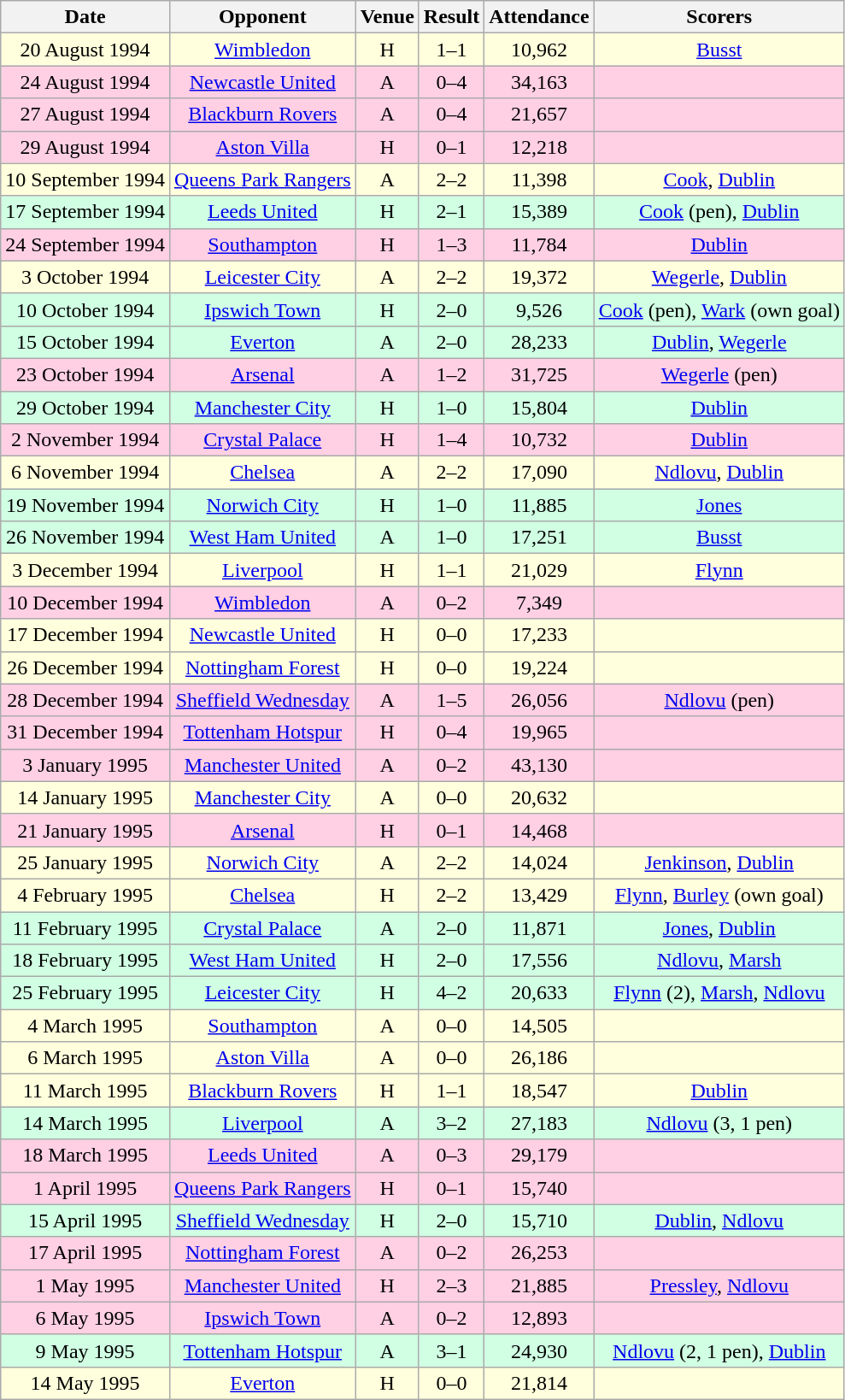<table class="wikitable sortable" style="font-size:100%; text-align:center">
<tr>
<th>Date</th>
<th>Opponent</th>
<th>Venue</th>
<th>Result</th>
<th>Attendance</th>
<th>Scorers</th>
</tr>
<tr style="background-color: #ffffdd;">
<td>20 August 1994</td>
<td><a href='#'>Wimbledon</a></td>
<td>H</td>
<td>1–1</td>
<td>10,962</td>
<td><a href='#'>Busst</a></td>
</tr>
<tr style="background-color: #ffd0e3;">
<td>24 August 1994</td>
<td><a href='#'>Newcastle United</a></td>
<td>A</td>
<td>0–4</td>
<td>34,163</td>
<td></td>
</tr>
<tr style="background-color: #ffd0e3;">
<td>27 August 1994</td>
<td><a href='#'>Blackburn Rovers</a></td>
<td>A</td>
<td>0–4</td>
<td>21,657</td>
<td></td>
</tr>
<tr style="background-color: #ffd0e3;">
<td>29 August 1994</td>
<td><a href='#'>Aston Villa</a></td>
<td>H</td>
<td>0–1</td>
<td>12,218</td>
<td></td>
</tr>
<tr style="background-color: #ffffdd;">
<td>10 September 1994</td>
<td><a href='#'>Queens Park Rangers</a></td>
<td>A</td>
<td>2–2</td>
<td>11,398</td>
<td><a href='#'>Cook</a>, <a href='#'>Dublin</a></td>
</tr>
<tr style="background-color: #d0ffe3;">
<td>17 September 1994</td>
<td><a href='#'>Leeds United</a></td>
<td>H</td>
<td>2–1</td>
<td>15,389</td>
<td><a href='#'>Cook</a> (pen), <a href='#'>Dublin</a></td>
</tr>
<tr style="background-color: #ffd0e3;">
<td>24 September 1994</td>
<td><a href='#'>Southampton</a></td>
<td>H</td>
<td>1–3</td>
<td>11,784</td>
<td><a href='#'>Dublin</a></td>
</tr>
<tr style="background-color: #ffffdd;">
<td>3 October 1994</td>
<td><a href='#'>Leicester City</a></td>
<td>A</td>
<td>2–2</td>
<td>19,372</td>
<td><a href='#'>Wegerle</a>, <a href='#'>Dublin</a></td>
</tr>
<tr style="background-color: #d0ffe3;">
<td>10 October 1994</td>
<td><a href='#'>Ipswich Town</a></td>
<td>H</td>
<td>2–0</td>
<td>9,526</td>
<td><a href='#'>Cook</a> (pen), <a href='#'>Wark</a> (own goal)</td>
</tr>
<tr style="background-color: #d0ffe3;">
<td>15 October 1994</td>
<td><a href='#'>Everton</a></td>
<td>A</td>
<td>2–0</td>
<td>28,233</td>
<td><a href='#'>Dublin</a>, <a href='#'>Wegerle</a></td>
</tr>
<tr style="background-color: #ffd0e3;">
<td>23 October 1994</td>
<td><a href='#'>Arsenal</a></td>
<td>A</td>
<td>1–2</td>
<td>31,725</td>
<td><a href='#'>Wegerle</a> (pen)</td>
</tr>
<tr style="background-color: #d0ffe3;">
<td>29 October 1994</td>
<td><a href='#'>Manchester City</a></td>
<td>H</td>
<td>1–0</td>
<td>15,804</td>
<td><a href='#'>Dublin</a></td>
</tr>
<tr style="background-color: #ffd0e3;">
<td>2 November 1994</td>
<td><a href='#'>Crystal Palace</a></td>
<td>H</td>
<td>1–4</td>
<td>10,732</td>
<td><a href='#'>Dublin</a></td>
</tr>
<tr style="background-color: #ffffdd;">
<td>6 November 1994</td>
<td><a href='#'>Chelsea</a></td>
<td>A</td>
<td>2–2</td>
<td>17,090</td>
<td><a href='#'>Ndlovu</a>, <a href='#'>Dublin</a></td>
</tr>
<tr style="background-color: #d0ffe3;">
<td>19 November 1994</td>
<td><a href='#'>Norwich City</a></td>
<td>H</td>
<td>1–0</td>
<td>11,885</td>
<td><a href='#'>Jones</a></td>
</tr>
<tr style="background-color: #d0ffe3;">
<td>26 November 1994</td>
<td><a href='#'>West Ham United</a></td>
<td>A</td>
<td>1–0</td>
<td>17,251</td>
<td><a href='#'>Busst</a></td>
</tr>
<tr style="background-color: #ffffdd;">
<td>3 December 1994</td>
<td><a href='#'>Liverpool</a></td>
<td>H</td>
<td>1–1</td>
<td>21,029</td>
<td><a href='#'>Flynn</a></td>
</tr>
<tr style="background-color: #ffd0e3;">
<td>10 December 1994</td>
<td><a href='#'>Wimbledon</a></td>
<td>A</td>
<td>0–2</td>
<td>7,349</td>
<td></td>
</tr>
<tr style="background-color: #ffffdd;">
<td>17 December 1994</td>
<td><a href='#'>Newcastle United</a></td>
<td>H</td>
<td>0–0</td>
<td>17,233</td>
<td></td>
</tr>
<tr style="background-color: #ffffdd;">
<td>26 December 1994</td>
<td><a href='#'>Nottingham Forest</a></td>
<td>H</td>
<td>0–0</td>
<td>19,224</td>
<td></td>
</tr>
<tr style="background-color: #ffd0e3;">
<td>28 December 1994</td>
<td><a href='#'>Sheffield Wednesday</a></td>
<td>A</td>
<td>1–5</td>
<td>26,056</td>
<td><a href='#'>Ndlovu</a> (pen)</td>
</tr>
<tr style="background-color: #ffd0e3;">
<td>31 December 1994</td>
<td><a href='#'>Tottenham Hotspur</a></td>
<td>H</td>
<td>0–4</td>
<td>19,965</td>
<td></td>
</tr>
<tr style="background-color: #ffd0e3;">
<td>3 January 1995</td>
<td><a href='#'>Manchester United</a></td>
<td>A</td>
<td>0–2</td>
<td>43,130</td>
<td></td>
</tr>
<tr style="background-color: #ffffdd;">
<td>14 January 1995</td>
<td><a href='#'>Manchester City</a></td>
<td>A</td>
<td>0–0</td>
<td>20,632</td>
<td></td>
</tr>
<tr style="background-color: #ffd0e3;">
<td>21 January 1995</td>
<td><a href='#'>Arsenal</a></td>
<td>H</td>
<td>0–1</td>
<td>14,468</td>
<td></td>
</tr>
<tr style="background-color: #ffffdd;">
<td>25 January 1995</td>
<td><a href='#'>Norwich City</a></td>
<td>A</td>
<td>2–2</td>
<td>14,024</td>
<td><a href='#'>Jenkinson</a>, <a href='#'>Dublin</a></td>
</tr>
<tr style="background-color: #ffffdd;">
<td>4 February 1995</td>
<td><a href='#'>Chelsea</a></td>
<td>H</td>
<td>2–2</td>
<td>13,429</td>
<td><a href='#'>Flynn</a>, <a href='#'>Burley</a> (own goal)</td>
</tr>
<tr style="background-color: #d0ffe3;">
<td>11 February 1995</td>
<td><a href='#'>Crystal Palace</a></td>
<td>A</td>
<td>2–0</td>
<td>11,871</td>
<td><a href='#'>Jones</a>, <a href='#'>Dublin</a></td>
</tr>
<tr style="background-color: #d0ffe3;">
<td>18 February 1995</td>
<td><a href='#'>West Ham United</a></td>
<td>H</td>
<td>2–0</td>
<td>17,556</td>
<td><a href='#'>Ndlovu</a>, <a href='#'>Marsh</a></td>
</tr>
<tr style="background-color: #d0ffe3;">
<td>25 February 1995</td>
<td><a href='#'>Leicester City</a></td>
<td>H</td>
<td>4–2</td>
<td>20,633</td>
<td><a href='#'>Flynn</a> (2), <a href='#'>Marsh</a>, <a href='#'>Ndlovu</a></td>
</tr>
<tr style="background-color: #ffffdd;">
<td>4 March 1995</td>
<td><a href='#'>Southampton</a></td>
<td>A</td>
<td>0–0</td>
<td>14,505</td>
<td></td>
</tr>
<tr style="background-color: #ffffdd;">
<td>6 March 1995</td>
<td><a href='#'>Aston Villa</a></td>
<td>A</td>
<td>0–0</td>
<td>26,186</td>
<td></td>
</tr>
<tr style="background-color: #ffffdd;">
<td>11 March 1995</td>
<td><a href='#'>Blackburn Rovers</a></td>
<td>H</td>
<td>1–1</td>
<td>18,547</td>
<td><a href='#'>Dublin</a></td>
</tr>
<tr style="background-color: #d0ffe3;">
<td>14 March 1995</td>
<td><a href='#'>Liverpool</a></td>
<td>A</td>
<td>3–2</td>
<td>27,183</td>
<td><a href='#'>Ndlovu</a> (3, 1 pen)</td>
</tr>
<tr style="background-color: #ffd0e3;">
<td>18 March 1995</td>
<td><a href='#'>Leeds United</a></td>
<td>A</td>
<td>0–3</td>
<td>29,179</td>
<td></td>
</tr>
<tr style="background-color: #ffd0e3;">
<td>1 April 1995</td>
<td><a href='#'>Queens Park Rangers</a></td>
<td>H</td>
<td>0–1</td>
<td>15,740</td>
<td></td>
</tr>
<tr style="background-color: #d0ffe3;">
<td>15 April 1995</td>
<td><a href='#'>Sheffield Wednesday</a></td>
<td>H</td>
<td>2–0</td>
<td>15,710</td>
<td><a href='#'>Dublin</a>, <a href='#'>Ndlovu</a></td>
</tr>
<tr style="background-color: #ffd0e3;">
<td>17 April 1995</td>
<td><a href='#'>Nottingham Forest</a></td>
<td>A</td>
<td>0–2</td>
<td>26,253</td>
<td></td>
</tr>
<tr style="background-color: #ffd0e3;">
<td>1 May 1995</td>
<td><a href='#'>Manchester United</a></td>
<td>H</td>
<td>2–3</td>
<td>21,885</td>
<td><a href='#'>Pressley</a>, <a href='#'>Ndlovu</a></td>
</tr>
<tr style="background-color: #ffd0e3;">
<td>6 May 1995</td>
<td><a href='#'>Ipswich Town</a></td>
<td>A</td>
<td>0–2</td>
<td>12,893</td>
<td></td>
</tr>
<tr style="background-color: #d0ffe3;">
<td>9 May 1995</td>
<td><a href='#'>Tottenham Hotspur</a></td>
<td>A</td>
<td>3–1</td>
<td>24,930</td>
<td><a href='#'>Ndlovu</a> (2, 1 pen), <a href='#'>Dublin</a></td>
</tr>
<tr style="background-color: #ffffdd;">
<td>14 May 1995</td>
<td><a href='#'>Everton</a></td>
<td>H</td>
<td>0–0</td>
<td>21,814</td>
<td></td>
</tr>
</table>
